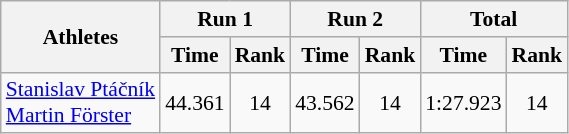<table class="wikitable" border="1" style="font-size:90%">
<tr>
<th rowspan="2">Athletes</th>
<th colspan="2">Run 1</th>
<th colspan="2">Run 2</th>
<th colspan="2">Total</th>
</tr>
<tr>
<th>Time</th>
<th>Rank</th>
<th>Time</th>
<th>Rank</th>
<th>Time</th>
<th>Rank</th>
</tr>
<tr>
<td><a href='#'>Stanislav Ptáčník</a><br><a href='#'>Martin Förster</a></td>
<td align="center">44.361</td>
<td align="center">14</td>
<td align="center">43.562</td>
<td align="center">14</td>
<td align="center">1:27.923</td>
<td align="center">14</td>
</tr>
</table>
